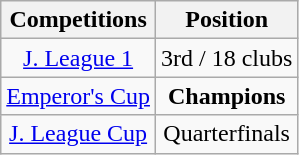<table class="wikitable" style="text-align:center;">
<tr>
<th>Competitions</th>
<th>Position</th>
</tr>
<tr>
<td><a href='#'>J. League 1</a></td>
<td>3rd / 18 clubs</td>
</tr>
<tr>
<td><a href='#'>Emperor's Cup</a></td>
<td><strong>Champions</strong></td>
</tr>
<tr>
<td><a href='#'>J. League Cup</a></td>
<td>Quarterfinals</td>
</tr>
</table>
